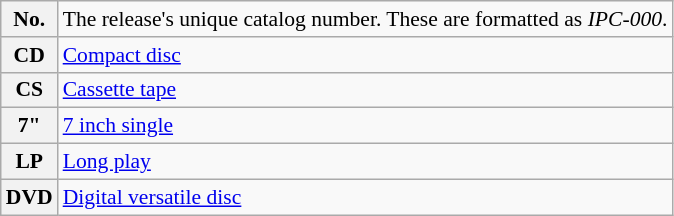<table class="wikitable" style="font-size:90%;">
<tr>
<th>No.</th>
<td>The release's unique catalog number. These are formatted as <em>IPC-000</em>.</td>
</tr>
<tr>
<th>CD</th>
<td><a href='#'>Compact disc</a></td>
</tr>
<tr>
<th>CS</th>
<td><a href='#'>Cassette tape</a></td>
</tr>
<tr>
<th>7"</th>
<td><a href='#'>7 inch single</a></td>
</tr>
<tr>
<th>LP</th>
<td><a href='#'>Long play</a></td>
</tr>
<tr>
<th>DVD</th>
<td><a href='#'>Digital versatile disc</a></td>
</tr>
</table>
